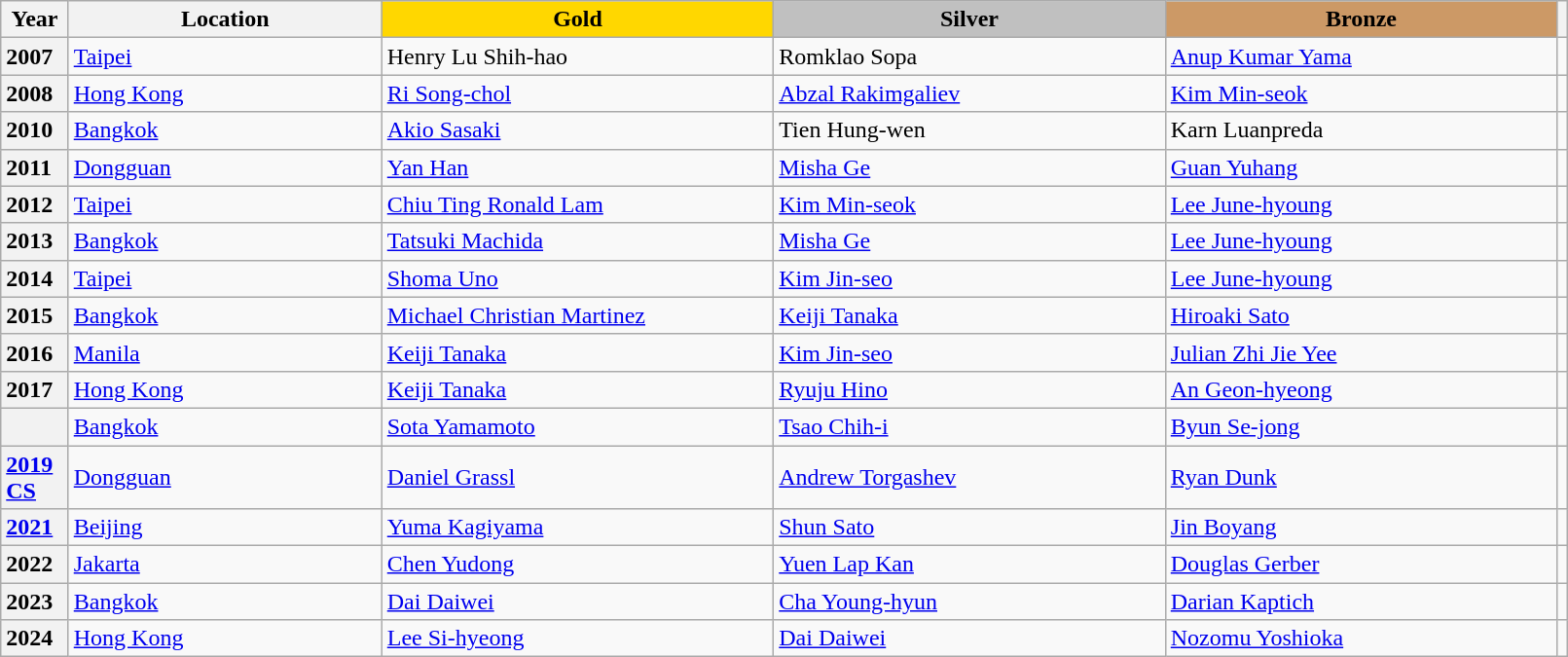<table class="wikitable unsortable" style="text-align:left; width:85%">
<tr>
<th scope="col" style="text-align:center">Year</th>
<th scope="col" style="text-align:center; width:20%">Location</th>
<td scope="col" style="text-align:center; width:25%; background:gold"><strong>Gold</strong></td>
<td scope="col" style="text-align:center; width:25%; background:silver"><strong>Silver</strong></td>
<td scope="col" style="text-align:center; width:25%; background:#c96"><strong>Bronze</strong></td>
<th scope="col" style="text-align:center"></th>
</tr>
<tr>
<th scope="row" style="text-align:left">2007</th>
<td> <a href='#'>Taipei</a></td>
<td> Henry Lu Shih-hao</td>
<td> Romklao Sopa</td>
<td> <a href='#'>Anup Kumar Yama</a></td>
<td></td>
</tr>
<tr>
<th scope="row" style="text-align:left">2008</th>
<td> <a href='#'>Hong Kong</a></td>
<td> <a href='#'>Ri Song-chol</a></td>
<td> <a href='#'>Abzal Rakimgaliev</a></td>
<td> <a href='#'>Kim Min-seok</a></td>
<td></td>
</tr>
<tr>
<th scope="row" style="text-align:left">2010</th>
<td> <a href='#'>Bangkok</a></td>
<td> <a href='#'>Akio Sasaki</a></td>
<td> Tien Hung-wen</td>
<td> Karn Luanpreda</td>
<td></td>
</tr>
<tr>
<th scope="row" style="text-align:left">2011</th>
<td> <a href='#'>Dongguan</a></td>
<td> <a href='#'>Yan Han</a></td>
<td> <a href='#'>Misha Ge</a></td>
<td> <a href='#'>Guan Yuhang</a></td>
<td></td>
</tr>
<tr>
<th scope="row" style="text-align:left">2012</th>
<td> <a href='#'>Taipei</a></td>
<td> <a href='#'>Chiu Ting Ronald Lam</a></td>
<td> <a href='#'>Kim Min-seok</a></td>
<td> <a href='#'>Lee June-hyoung</a></td>
<td></td>
</tr>
<tr>
<th scope="row" style="text-align:left">2013</th>
<td> <a href='#'>Bangkok</a></td>
<td> <a href='#'>Tatsuki Machida</a></td>
<td> <a href='#'>Misha Ge</a></td>
<td> <a href='#'>Lee June-hyoung</a></td>
<td></td>
</tr>
<tr>
<th scope="row" style="text-align:left">2014</th>
<td> <a href='#'>Taipei</a></td>
<td> <a href='#'>Shoma Uno</a></td>
<td> <a href='#'>Kim Jin-seo</a></td>
<td> <a href='#'>Lee June-hyoung</a></td>
<td></td>
</tr>
<tr>
<th scope="row" style="text-align:left">2015</th>
<td> <a href='#'>Bangkok</a></td>
<td> <a href='#'>Michael Christian Martinez</a></td>
<td> <a href='#'>Keiji Tanaka</a></td>
<td> <a href='#'>Hiroaki Sato</a></td>
<td></td>
</tr>
<tr>
<th scope="row" style="text-align:left">2016</th>
<td> <a href='#'>Manila</a></td>
<td> <a href='#'>Keiji Tanaka</a></td>
<td> <a href='#'>Kim Jin-seo</a></td>
<td> <a href='#'>Julian Zhi Jie Yee</a></td>
<td></td>
</tr>
<tr>
<th scope="row" style="text-align:left">2017</th>
<td> <a href='#'>Hong Kong</a></td>
<td> <a href='#'>Keiji Tanaka</a></td>
<td> <a href='#'>Ryuju Hino</a></td>
<td> <a href='#'>An Geon-hyeong</a></td>
<td></td>
</tr>
<tr>
<th scope="row" style="text-align:left"></th>
<td> <a href='#'>Bangkok</a></td>
<td> <a href='#'>Sota Yamamoto</a></td>
<td> <a href='#'>Tsao Chih-i</a></td>
<td> <a href='#'>Byun Se-jong</a></td>
<td></td>
</tr>
<tr>
<th scope="row" style="text-align:left"><a href='#'>2019 CS</a></th>
<td> <a href='#'>Dongguan</a></td>
<td> <a href='#'>Daniel Grassl</a></td>
<td> <a href='#'>Andrew Torgashev</a></td>
<td> <a href='#'>Ryan Dunk</a></td>
<td></td>
</tr>
<tr>
<th scope="row" style="text-align:left"><a href='#'>2021</a></th>
<td> <a href='#'>Beijing</a></td>
<td> <a href='#'>Yuma Kagiyama</a></td>
<td> <a href='#'>Shun Sato</a></td>
<td> <a href='#'>Jin Boyang</a></td>
<td></td>
</tr>
<tr>
<th scope="row" style="text-align:left">2022</th>
<td> <a href='#'>Jakarta</a></td>
<td> <a href='#'>Chen Yudong</a></td>
<td> <a href='#'>Yuen Lap Kan</a></td>
<td> <a href='#'>Douglas Gerber</a></td>
<td></td>
</tr>
<tr>
<th scope="row" style="text-align:left">2023</th>
<td> <a href='#'>Bangkok</a></td>
<td> <a href='#'>Dai Daiwei</a></td>
<td> <a href='#'>Cha Young-hyun</a></td>
<td> <a href='#'>Darian Kaptich</a></td>
<td></td>
</tr>
<tr>
<th scope="row" style="text-align:left">2024</th>
<td> <a href='#'>Hong Kong</a></td>
<td> <a href='#'>Lee Si-hyeong</a></td>
<td> <a href='#'>Dai Daiwei</a></td>
<td> <a href='#'>Nozomu Yoshioka</a></td>
<td></td>
</tr>
</table>
